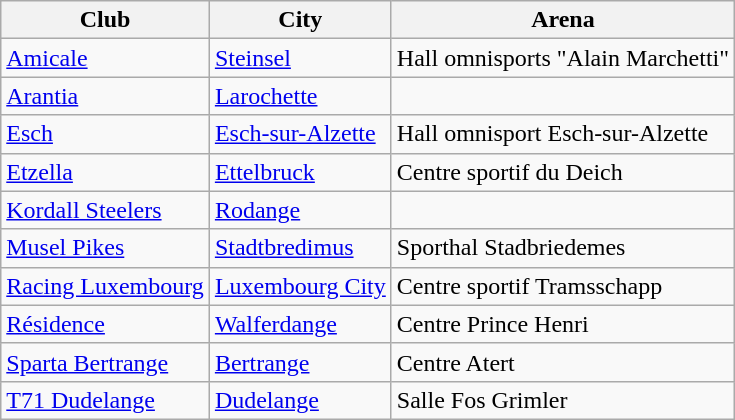<table class="wikitable sortable">
<tr>
<th>Club</th>
<th>City</th>
<th>Arena</th>
</tr>
<tr>
<td><a href='#'>Amicale</a></td>
<td><a href='#'>Steinsel</a></td>
<td>Hall omnisports "Alain Marchetti"</td>
</tr>
<tr>
<td><a href='#'>Arantia</a></td>
<td><a href='#'>Larochette</a></td>
<td></td>
</tr>
<tr>
<td><a href='#'>Esch</a></td>
<td><a href='#'>Esch-sur-Alzette</a></td>
<td>Hall omnisport Esch-sur-Alzette</td>
</tr>
<tr>
<td><a href='#'>Etzella</a></td>
<td><a href='#'>Ettelbruck</a></td>
<td>Centre sportif du Deich</td>
</tr>
<tr>
<td><a href='#'>Kordall Steelers</a></td>
<td><a href='#'>Rodange</a></td>
<td></td>
</tr>
<tr>
<td><a href='#'>Musel Pikes</a></td>
<td><a href='#'>Stadtbredimus</a></td>
<td>Sporthal Stadbriedemes</td>
</tr>
<tr>
<td><a href='#'>Racing Luxembourg</a></td>
<td><a href='#'>Luxembourg City</a></td>
<td>Centre sportif Tramsschapp</td>
</tr>
<tr>
<td><a href='#'>Résidence</a></td>
<td><a href='#'>Walferdange</a></td>
<td>Centre Prince Henri</td>
</tr>
<tr>
<td><a href='#'>Sparta Bertrange</a></td>
<td><a href='#'>Bertrange</a></td>
<td>Centre Atert</td>
</tr>
<tr>
<td><a href='#'>T71 Dudelange</a></td>
<td><a href='#'>Dudelange</a></td>
<td>Salle Fos Grimler</td>
</tr>
</table>
